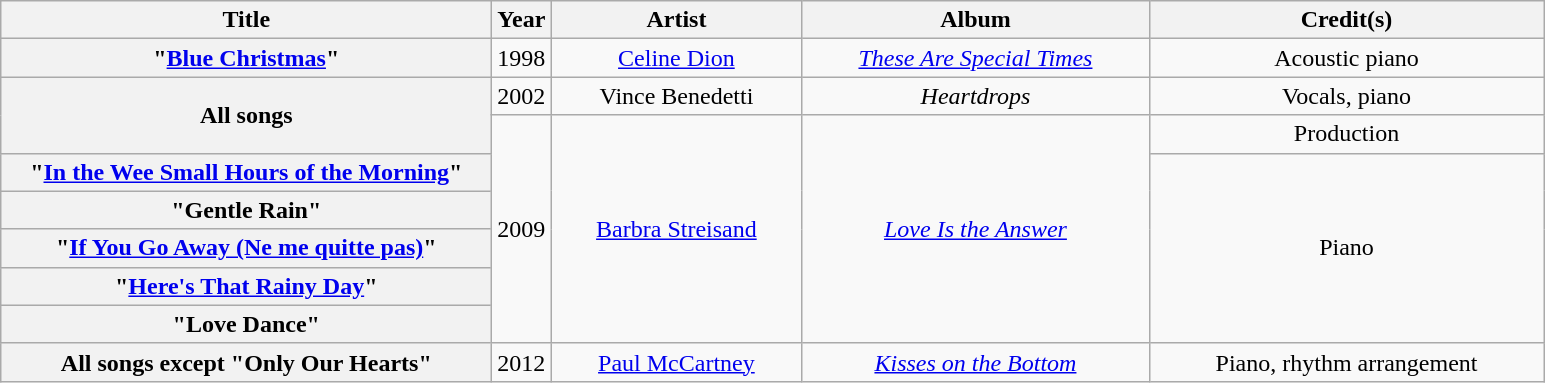<table class="wikitable plainrowheaders" style="text-align:center;">
<tr>
<th scope="col" style="width:20em;">Title</th>
<th scope="col" style="width:1em;">Year</th>
<th scope="col" style="width:10em;">Artist</th>
<th scope="col" style="width:14em;">Album</th>
<th scope="col" style="width:16em;">Credit(s)</th>
</tr>
<tr>
<th scope="row">"<a href='#'>Blue Christmas</a>"</th>
<td>1998</td>
<td><a href='#'>Celine Dion</a></td>
<td><em><a href='#'>These Are Special Times</a></em></td>
<td>Acoustic piano</td>
</tr>
<tr>
<th scope="row" rowspan="2">All songs</th>
<td>2002</td>
<td>Vince Benedetti</td>
<td><em>Heartdrops</em></td>
<td>Vocals, piano</td>
</tr>
<tr>
<td rowspan="6">2009</td>
<td rowspan="6"><a href='#'>Barbra Streisand</a></td>
<td rowspan="6"><em><a href='#'>Love Is the Answer</a></em></td>
<td>Production</td>
</tr>
<tr>
<th scope="row">"<a href='#'>In the Wee Small Hours of the Morning</a>"</th>
<td rowspan="5">Piano</td>
</tr>
<tr>
<th scope="row">"Gentle Rain"</th>
</tr>
<tr>
<th scope="row">"<a href='#'>If You Go Away (Ne me quitte pas)</a>"</th>
</tr>
<tr>
<th scope="row">"<a href='#'>Here's That Rainy Day</a>"</th>
</tr>
<tr>
<th scope="row">"Love Dance"</th>
</tr>
<tr>
<th scope="row">All songs except "Only Our Hearts"</th>
<td>2012</td>
<td><a href='#'>Paul McCartney</a></td>
<td><em><a href='#'>Kisses on the Bottom</a></em></td>
<td>Piano, rhythm arrangement</td>
</tr>
</table>
